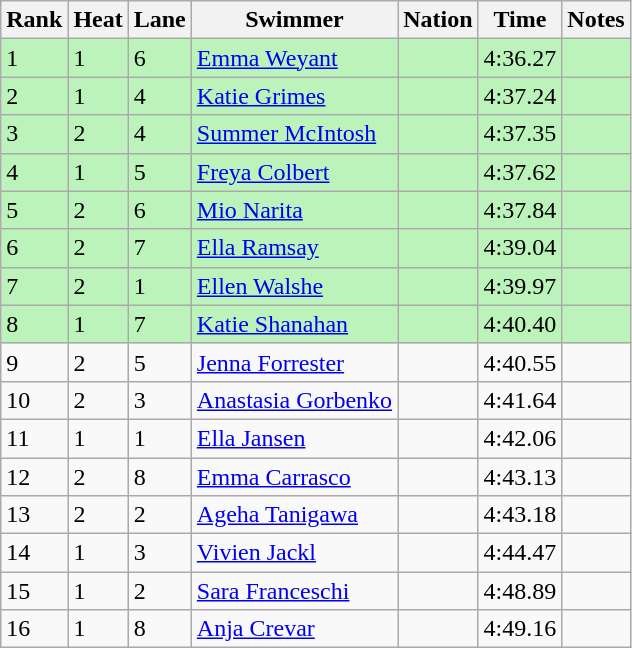<table class="wikitable sortable mw-collapsible">
<tr>
<th scope="col">Rank</th>
<th scope="col">Heat</th>
<th scope="col">Lane</th>
<th scope="col">Swimmer</th>
<th scope="col">Nation</th>
<th scope="col">Time</th>
<th scope="col">Notes</th>
</tr>
<tr bgcolor="bbf3bb">
<td>1</td>
<td>1</td>
<td>6</td>
<td align="left"><a href='#'>Emma Weyant</a></td>
<td align="left"></td>
<td>4:36.27</td>
<td></td>
</tr>
<tr bgcolor="bbf3bb">
<td>2</td>
<td>1</td>
<td>4</td>
<td align="left"><a href='#'>Katie Grimes</a></td>
<td align="left"></td>
<td>4:37.24</td>
<td></td>
</tr>
<tr bgcolor="bbf3bb">
<td>3</td>
<td>2</td>
<td>4</td>
<td align="left"><a href='#'>Summer McIntosh</a></td>
<td align="left"></td>
<td>4:37.35</td>
<td></td>
</tr>
<tr bgcolor="bbf3bb">
<td>4</td>
<td>1</td>
<td>5</td>
<td align="left"><a href='#'>Freya Colbert</a></td>
<td align="left"></td>
<td>4:37.62</td>
<td></td>
</tr>
<tr bgcolor="bbf3bb">
<td>5</td>
<td>2</td>
<td>6</td>
<td align="left"><a href='#'>Mio Narita</a></td>
<td align="left"></td>
<td>4:37.84</td>
<td></td>
</tr>
<tr bgcolor="bbf3bb">
<td>6</td>
<td>2</td>
<td>7</td>
<td align="left"><a href='#'>Ella Ramsay</a></td>
<td align="left"></td>
<td>4:39.04</td>
<td></td>
</tr>
<tr bgcolor="bbf3bb">
<td>7</td>
<td>2</td>
<td>1</td>
<td align="left"><a href='#'>Ellen Walshe</a></td>
<td align="left"></td>
<td>4:39.97</td>
<td></td>
</tr>
<tr bgcolor="bbf3bb">
<td>8</td>
<td>1</td>
<td>7</td>
<td align="left"><a href='#'>Katie Shanahan</a></td>
<td align="left"></td>
<td>4:40.40</td>
<td></td>
</tr>
<tr>
<td>9</td>
<td>2</td>
<td>5</td>
<td align="left"><a href='#'>Jenna Forrester</a></td>
<td align="left"></td>
<td>4:40.55</td>
<td></td>
</tr>
<tr>
<td>10</td>
<td>2</td>
<td>3</td>
<td align="left"><a href='#'>Anastasia Gorbenko</a></td>
<td align="left"></td>
<td>4:41.64</td>
<td></td>
</tr>
<tr>
<td>11</td>
<td>1</td>
<td>1</td>
<td align="left"><a href='#'>Ella Jansen</a></td>
<td align="left"></td>
<td>4:42.06</td>
<td></td>
</tr>
<tr>
<td>12</td>
<td>2</td>
<td>8</td>
<td align="left"><a href='#'>Emma Carrasco</a></td>
<td align="left"></td>
<td>4:43.13</td>
<td></td>
</tr>
<tr>
<td>13</td>
<td>2</td>
<td>2</td>
<td align="left"><a href='#'>Ageha Tanigawa</a></td>
<td align="left"></td>
<td>4:43.18</td>
<td></td>
</tr>
<tr>
<td>14</td>
<td>1</td>
<td>3</td>
<td align="left"><a href='#'>Vivien Jackl</a></td>
<td align="left"></td>
<td>4:44.47</td>
<td></td>
</tr>
<tr>
<td>15</td>
<td>1</td>
<td>2</td>
<td align="left"><a href='#'>Sara Franceschi</a></td>
<td align="left"></td>
<td>4:48.89</td>
<td></td>
</tr>
<tr>
<td>16</td>
<td>1</td>
<td>8</td>
<td align="left"><a href='#'>Anja Crevar</a></td>
<td align="left"></td>
<td>4:49.16</td>
<td></td>
</tr>
</table>
